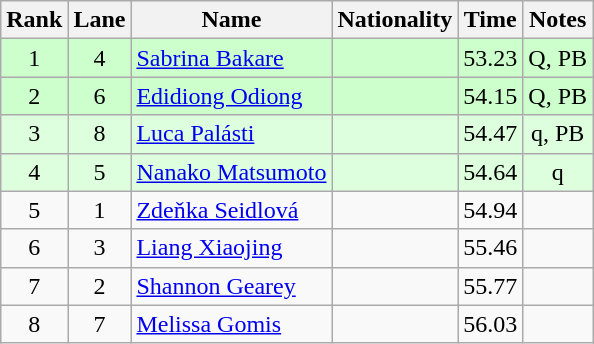<table class="wikitable sortable" style="text-align:center">
<tr>
<th>Rank</th>
<th>Lane</th>
<th>Name</th>
<th>Nationality</th>
<th>Time</th>
<th>Notes</th>
</tr>
<tr bgcolor=ccffcc>
<td>1</td>
<td>4</td>
<td align=left><a href='#'>Sabrina Bakare</a></td>
<td align=left></td>
<td>53.23</td>
<td>Q, PB</td>
</tr>
<tr bgcolor=ccffcc>
<td>2</td>
<td>6</td>
<td align=left><a href='#'>Edidiong Odiong</a></td>
<td align=left></td>
<td>54.15</td>
<td>Q, PB</td>
</tr>
<tr bgcolor=ddffdd>
<td>3</td>
<td>8</td>
<td align=left><a href='#'>Luca Palásti</a></td>
<td align=left></td>
<td>54.47</td>
<td>q, PB</td>
</tr>
<tr bgcolor=ddffdd>
<td>4</td>
<td>5</td>
<td align=left><a href='#'>Nanako Matsumoto</a></td>
<td align=left></td>
<td>54.64</td>
<td>q</td>
</tr>
<tr>
<td>5</td>
<td>1</td>
<td align=left><a href='#'>Zdeňka Seidlová</a></td>
<td align=left></td>
<td>54.94</td>
<td></td>
</tr>
<tr>
<td>6</td>
<td>3</td>
<td align=left><a href='#'>Liang Xiaojing</a></td>
<td align=left></td>
<td>55.46</td>
<td></td>
</tr>
<tr>
<td>7</td>
<td>2</td>
<td align=left><a href='#'>Shannon Gearey</a></td>
<td align=left></td>
<td>55.77</td>
<td></td>
</tr>
<tr>
<td>8</td>
<td>7</td>
<td align=left><a href='#'>Melissa Gomis</a></td>
<td align=left></td>
<td>56.03</td>
<td></td>
</tr>
</table>
